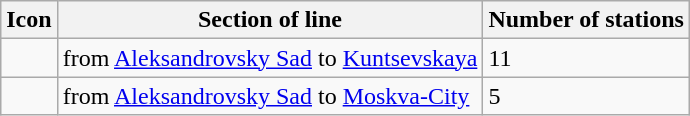<table class="wikitable">
<tr>
<th>Icon</th>
<th>Section of line</th>
<th>Number of stations</th>
</tr>
<tr>
<td></td>
<td>from <a href='#'>Aleksandrovsky Sad</a> to <a href='#'>Kuntsevskaya</a></td>
<td>11</td>
</tr>
<tr>
<td></td>
<td>from <a href='#'>Aleksandrovsky Sad</a> to <a href='#'>Moskva-City</a></td>
<td>5</td>
</tr>
</table>
